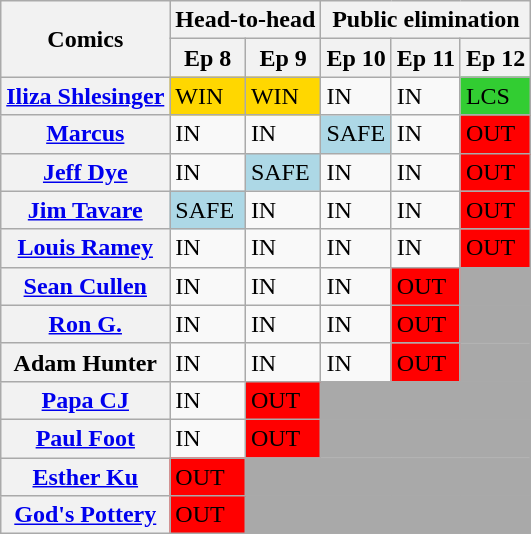<table class="wikitable">
<tr>
<th rowspan="2">Comics</th>
<th colspan=2>Head-to-head</th>
<th colspan=3>Public elimination</th>
</tr>
<tr>
<th>Ep 8</th>
<th>Ep 9</th>
<th>Ep 10</th>
<th>Ep 11</th>
<th>Ep 12</th>
</tr>
<tr>
<th><a href='#'>Iliza Shlesinger</a></th>
<td style="background:gold;">WIN</td>
<td style="background:gold;">WIN</td>
<td>IN</td>
<td>IN</td>
<td style="background:limegreen;">LCS</td>
</tr>
<tr>
<th><a href='#'>Marcus</a></th>
<td>IN</td>
<td>IN</td>
<td style="background:lightblue;">SAFE</td>
<td>IN</td>
<td style="background:red;">OUT</td>
</tr>
<tr>
<th><a href='#'>Jeff Dye</a></th>
<td>IN</td>
<td style="background:lightblue;">SAFE</td>
<td>IN</td>
<td>IN</td>
<td style="background:red;">OUT</td>
</tr>
<tr>
<th><a href='#'>Jim Tavare</a></th>
<td style="background:lightblue;">SAFE</td>
<td>IN</td>
<td>IN</td>
<td>IN</td>
<td style="background:red;">OUT</td>
</tr>
<tr>
<th><a href='#'>Louis Ramey</a></th>
<td>IN</td>
<td>IN</td>
<td>IN</td>
<td>IN</td>
<td style="background:red;">OUT</td>
</tr>
<tr>
<th><a href='#'>Sean Cullen</a></th>
<td>IN</td>
<td>IN</td>
<td>IN</td>
<td style="background:red;">OUT</td>
<td style="background:darkgrey;"></td>
</tr>
<tr>
<th><a href='#'>Ron G.</a></th>
<td>IN</td>
<td>IN</td>
<td>IN</td>
<td style="background:red;">OUT</td>
<td style="background:darkgrey;"></td>
</tr>
<tr>
<th>Adam Hunter</th>
<td>IN</td>
<td>IN</td>
<td>IN</td>
<td style="background:red;">OUT</td>
<td style="background:darkgrey;"></td>
</tr>
<tr>
<th><a href='#'>Papa CJ</a></th>
<td>IN</td>
<td style="background:red;">OUT</td>
<td colspan="3" style="background:darkgrey;"></td>
</tr>
<tr>
<th><a href='#'>Paul Foot</a></th>
<td>IN</td>
<td style="background:red;">OUT</td>
<td colspan="3" style="background:darkgrey;"></td>
</tr>
<tr>
<th><a href='#'>Esther Ku</a></th>
<td style="background:red;">OUT</td>
<td colspan="4" style="background:darkgrey;"></td>
</tr>
<tr>
<th><a href='#'>God's Pottery</a></th>
<td style="background:red;">OUT</td>
<td colspan="4" style="background:darkgrey;"></td>
</tr>
</table>
